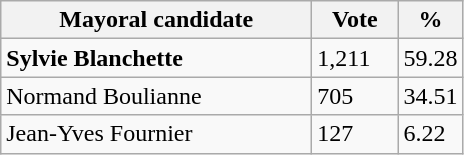<table class="wikitable">
<tr>
<th bgcolor="#DDDDFF" width="200px">Mayoral candidate</th>
<th bgcolor="#DDDDFF" width="50px">Vote</th>
<th bgcolor="#DDDDFF" width="30px">%</th>
</tr>
<tr>
<td><strong>Sylvie Blanchette</strong></td>
<td>1,211</td>
<td>59.28</td>
</tr>
<tr>
<td>Normand Boulianne</td>
<td>705</td>
<td>34.51</td>
</tr>
<tr>
<td>Jean-Yves Fournier</td>
<td>127</td>
<td>6.22</td>
</tr>
</table>
